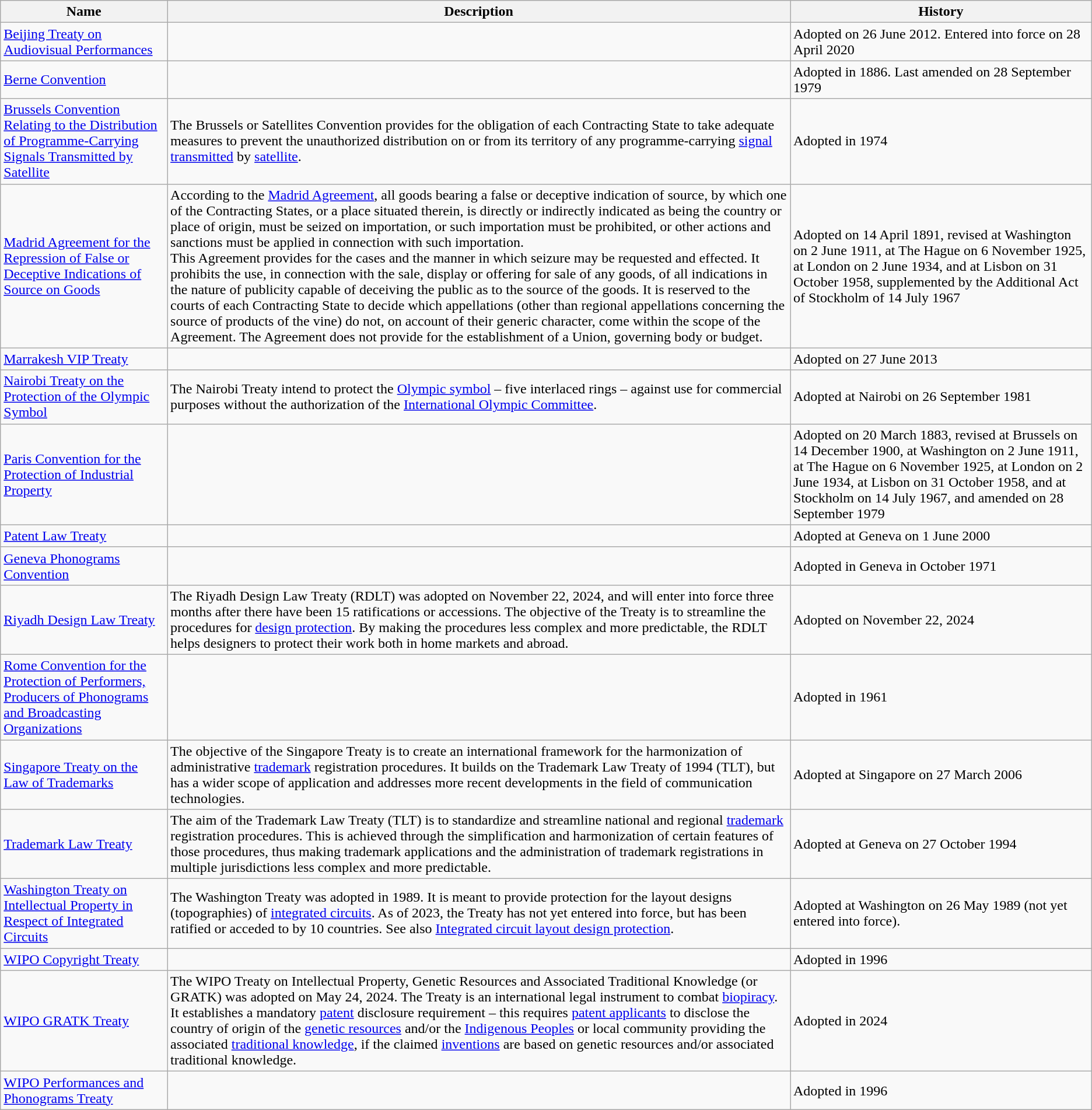<table class="wikitable">
<tr>
<th>Name</th>
<th>Description</th>
<th>History</th>
</tr>
<tr>
<td><a href='#'>Beijing Treaty on Audiovisual Performances</a></td>
<td></td>
<td>Adopted on 26 June 2012. Entered into force on 28 April 2020</td>
</tr>
<tr>
<td><a href='#'>Berne Convention</a></td>
<td></td>
<td>Adopted in 1886. Last amended on 28 September 1979</td>
</tr>
<tr>
<td><a href='#'>Brussels Convention Relating to the Distribution of Programme-Carrying Signals Transmitted by Satellite</a></td>
<td>The Brussels or Satellites Convention provides for the obligation of each Contracting State to take adequate measures to prevent the unauthorized distribution on or from its territory of any programme-carrying <a href='#'>signal transmitted</a> by <a href='#'>satellite</a>.</td>
<td>Adopted in 1974</td>
</tr>
<tr>
<td><a href='#'>Madrid Agreement for the Repression of False or Deceptive Indications of Source on Goods</a></td>
<td>According to the <a href='#'>Madrid Agreement</a>, all goods bearing a false or deceptive indication of source, by which one of the Contracting States, or a place situated therein, is directly or indirectly indicated as being the country or place of origin, must be seized on importation, or such importation must be prohibited, or other actions and sanctions must be applied in connection with such importation.<br>This Agreement provides for the cases and the manner in which seizure may be requested and effected. It prohibits the use, in connection with the sale, display or offering for sale of any goods, of all indications in the nature of publicity capable of deceiving the public as to the source of the goods. It is reserved to the courts of each Contracting State to decide which appellations (other than regional appellations concerning the source of products of the vine) do not, on account of their generic character, come within the scope of the Agreement. The Agreement does not provide for the establishment of a Union, governing body or budget.</td>
<td>Adopted on 14 April 1891, revised at Washington on 2 June 1911, at The Hague on 6 November 1925, at London on 2 June 1934, and at Lisbon on 31 October 1958, supplemented by the Additional Act of Stockholm of 14 July 1967</td>
</tr>
<tr>
<td><a href='#'>Marrakesh VIP Treaty</a></td>
<td></td>
<td>Adopted on 27 June 2013</td>
</tr>
<tr>
<td><a href='#'>Nairobi Treaty on the Protection of the Olympic Symbol</a></td>
<td>The Nairobi Treaty intend to protect the <a href='#'>Olympic symbol</a> – five interlaced rings – against use for commercial purposes without the authorization of the <a href='#'>International Olympic Committee</a>.</td>
<td>Adopted at Nairobi on 26 September 1981</td>
</tr>
<tr>
<td><a href='#'>Paris Convention for the Protection of Industrial Property</a></td>
<td></td>
<td>Adopted on 20 March 1883, revised at Brussels on 14 December 1900, at Washington on 2 June 1911, at The Hague on 6 November 1925, at London on 2 June 1934, at Lisbon on 31 October 1958, and at Stockholm on 14 July 1967, and amended on 28 September 1979</td>
</tr>
<tr>
<td><a href='#'>Patent Law Treaty</a></td>
<td></td>
<td>Adopted at Geneva on 1 June 2000</td>
</tr>
<tr>
<td><a href='#'>Geneva Phonograms Convention</a></td>
<td></td>
<td>Adopted in Geneva in October 1971</td>
</tr>
<tr>
<td><a href='#'>Riyadh Design Law Treaty</a></td>
<td>The Riyadh Design Law Treaty (RDLT) was adopted on November 22, 2024, and will enter into force three months after there have been 15 ratifications or accessions. The objective of the Treaty is to streamline the procedures for <a href='#'>design protection</a>. By making the procedures less complex and more predictable, the RDLT helps designers to protect their work both in home markets and abroad.</td>
<td>Adopted on November 22, 2024</td>
</tr>
<tr>
<td><a href='#'>Rome Convention for the Protection of Performers, Producers of Phonograms and Broadcasting Organizations</a></td>
<td></td>
<td>Adopted in 1961</td>
</tr>
<tr>
<td><a href='#'>Singapore Treaty on the Law of Trademarks</a></td>
<td>The objective of the Singapore Treaty is to create an international framework for the harmonization of administrative <a href='#'>trademark</a> registration procedures. It builds on the Trademark Law Treaty of 1994 (TLT), but has a wider scope of application and addresses more recent developments in the field of communication technologies.</td>
<td>Adopted at Singapore on 27 March 2006</td>
</tr>
<tr>
<td><a href='#'>Trademark Law Treaty</a></td>
<td>The aim of the Trademark Law Treaty (TLT) is to standardize and streamline national and regional <a href='#'>trademark</a> registration procedures. This is achieved through the simplification and harmonization of certain features of those procedures, thus making trademark applications and the administration of trademark registrations in multiple jurisdictions less complex and more predictable.</td>
<td>Adopted at Geneva on 27 October 1994</td>
</tr>
<tr>
<td><a href='#'>Washington Treaty on Intellectual Property in Respect of Integrated Circuits</a></td>
<td>The Washington Treaty was adopted in 1989. It is meant to provide protection for the layout designs (topographies) of <a href='#'>integrated circuits</a>. As of 2023, the Treaty has not yet entered into force, but has been ratified or acceded to by 10 countries. See also <a href='#'>Integrated circuit layout design protection</a>.</td>
<td>Adopted at Washington on 26 May 1989 (not yet entered into force).</td>
</tr>
<tr>
<td><a href='#'>WIPO Copyright Treaty</a></td>
<td></td>
<td>Adopted in 1996</td>
</tr>
<tr>
<td><a href='#'>WIPO GRATK Treaty</a></td>
<td>The WIPO Treaty on Intellectual Property, Genetic Resources and Associated Traditional Knowledge (or GRATK) was adopted on May 24, 2024. The Treaty is an international legal instrument to combat <a href='#'>biopiracy</a>. It establishes a mandatory <a href='#'>patent</a> disclosure requirement – this requires <a href='#'>patent applicants</a> to disclose the country of origin of the <a href='#'>genetic resources</a> and/or the <a href='#'>Indigenous Peoples</a> or local community providing the associated <a href='#'>traditional knowledge</a>, if the claimed <a href='#'>inventions</a> are based on genetic resources and/or associated traditional knowledge.</td>
<td>Adopted in 2024</td>
</tr>
<tr>
<td><a href='#'>WIPO Performances and Phonograms Treaty</a></td>
<td></td>
<td>Adopted in 1996</td>
</tr>
</table>
